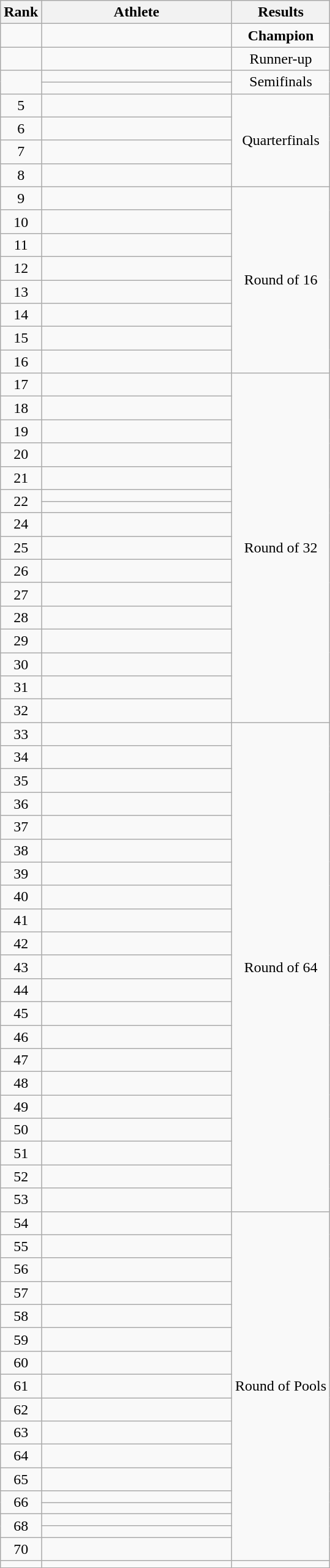<table class="wikitable" style="text-align:center">
<tr>
<th width="25">Rank</th>
<th width="200">Athlete</th>
<th width="100">Results</th>
</tr>
<tr>
<td></td>
<td align="left"><strong></strong></td>
<td><strong>Champion</strong></td>
</tr>
<tr>
<td></td>
<td align="left"></td>
<td>Runner-up</td>
</tr>
<tr>
<td rowspan="2"></td>
<td align="left"></td>
<td rowspan="2">Semifinals</td>
</tr>
<tr>
<td align="left"></td>
</tr>
<tr>
<td>5</td>
<td align="left"></td>
<td rowspan="4">Quarterfinals</td>
</tr>
<tr>
<td>6</td>
<td align="left"></td>
</tr>
<tr>
<td>7</td>
<td align="left"></td>
</tr>
<tr>
<td>8</td>
<td align="left"></td>
</tr>
<tr>
<td>9</td>
<td align="left"></td>
<td rowspan="8">Round of 16</td>
</tr>
<tr>
<td>10</td>
<td align="left"></td>
</tr>
<tr>
<td>11</td>
<td align="left"></td>
</tr>
<tr>
<td>12</td>
<td align="left"></td>
</tr>
<tr>
<td>13</td>
<td align="left"></td>
</tr>
<tr>
<td>14</td>
<td align="left"></td>
</tr>
<tr>
<td>15</td>
<td align="left"></td>
</tr>
<tr>
<td>16</td>
<td align="left"></td>
</tr>
<tr>
<td>17</td>
<td align="left"></td>
<td rowspan="16">Round of 32</td>
</tr>
<tr>
<td>18</td>
<td align="left"></td>
</tr>
<tr>
<td>19</td>
<td align="left"></td>
</tr>
<tr>
<td>20</td>
<td align="left"></td>
</tr>
<tr>
<td>21</td>
<td align="left"></td>
</tr>
<tr>
<td rowspan="2">22</td>
<td align="left"></td>
</tr>
<tr>
<td align="left"></td>
</tr>
<tr>
<td>24</td>
<td align="left"></td>
</tr>
<tr>
<td>25</td>
<td align="left"></td>
</tr>
<tr>
<td>26</td>
<td align="left"></td>
</tr>
<tr>
<td>27</td>
<td align="left"></td>
</tr>
<tr>
<td>28</td>
<td align="left"></td>
</tr>
<tr>
<td>29</td>
<td align="left"></td>
</tr>
<tr>
<td>30</td>
<td align="left"></td>
</tr>
<tr>
<td>31</td>
<td align="left"></td>
</tr>
<tr>
<td>32</td>
<td align="left"></td>
</tr>
<tr>
<td>33</td>
<td align="left"></td>
<td rowspan="21">Round of 64</td>
</tr>
<tr>
<td>34</td>
<td align="left"></td>
</tr>
<tr>
<td>35</td>
<td align="left"></td>
</tr>
<tr>
<td>36</td>
<td align="left"></td>
</tr>
<tr>
<td>37</td>
<td align="left"></td>
</tr>
<tr>
<td>38</td>
<td align="left"></td>
</tr>
<tr>
<td>39</td>
<td align="left"></td>
</tr>
<tr>
<td>40</td>
<td align="left"></td>
</tr>
<tr>
<td>41</td>
<td align="left"></td>
</tr>
<tr>
<td>42</td>
<td align="left"></td>
</tr>
<tr>
<td>43</td>
<td align="left"></td>
</tr>
<tr>
<td>44</td>
<td align="left"></td>
</tr>
<tr>
<td>45</td>
<td align="left"></td>
</tr>
<tr>
<td>46</td>
<td align="left"></td>
</tr>
<tr>
<td>47</td>
<td align="left"></td>
</tr>
<tr>
<td>48</td>
<td align="left"></td>
</tr>
<tr>
<td>49</td>
<td align="left"></td>
</tr>
<tr>
<td>50</td>
<td align="left"></td>
</tr>
<tr>
<td>51</td>
<td align="left"></td>
</tr>
<tr>
<td>52</td>
<td align="left"></td>
</tr>
<tr>
<td>53</td>
<td align="left"></td>
</tr>
<tr>
<td>54</td>
<td align="left"></td>
<td rowspan="17">Round of Pools</td>
</tr>
<tr>
<td>55</td>
<td align="left"></td>
</tr>
<tr>
<td>56</td>
<td align="left"></td>
</tr>
<tr>
<td>57</td>
<td align="left"></td>
</tr>
<tr>
<td>58</td>
<td align="left"></td>
</tr>
<tr>
<td>59</td>
<td align="left"></td>
</tr>
<tr>
<td>60</td>
<td align="left"></td>
</tr>
<tr>
<td>61</td>
<td align="left"></td>
</tr>
<tr>
<td>62</td>
<td align="left"></td>
</tr>
<tr>
<td>63</td>
<td align="left"></td>
</tr>
<tr>
<td>64</td>
<td align="left"></td>
</tr>
<tr>
<td>65</td>
<td align="left"></td>
</tr>
<tr>
<td rowspan="2">66</td>
<td align="left"></td>
</tr>
<tr>
<td align="left"></td>
</tr>
<tr>
<td rowspan="2">68</td>
<td align="left"></td>
</tr>
<tr>
<td align="left"></td>
</tr>
<tr>
<td>70</td>
<td align="left"></td>
</tr>
<tr>
<td></td>
<td align="left"></td>
<td></td>
</tr>
</table>
